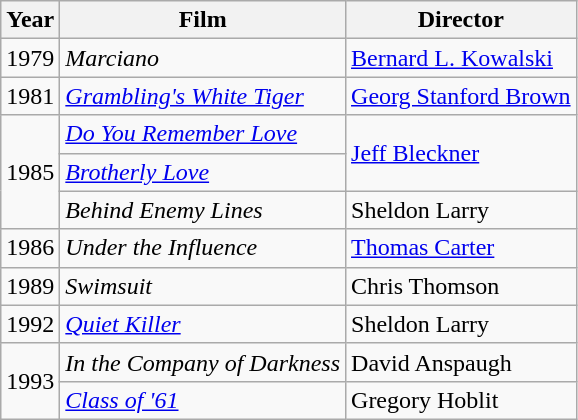<table class="wikitable">
<tr>
<th>Year</th>
<th>Film</th>
<th>Director</th>
</tr>
<tr>
<td>1979</td>
<td><em>Marciano</em></td>
<td><a href='#'>Bernard L. Kowalski</a></td>
</tr>
<tr>
<td>1981</td>
<td><em><a href='#'>Grambling's White Tiger</a></em></td>
<td><a href='#'>Georg Stanford Brown</a></td>
</tr>
<tr>
<td rowspan=3>1985</td>
<td><em><a href='#'>Do You Remember Love</a></em></td>
<td rowspan=2><a href='#'>Jeff Bleckner</a></td>
</tr>
<tr>
<td><em><a href='#'>Brotherly Love</a></em></td>
</tr>
<tr>
<td><em>Behind Enemy Lines</em></td>
<td>Sheldon Larry</td>
</tr>
<tr>
<td>1986</td>
<td><em>Under the Influence</em></td>
<td><a href='#'>Thomas Carter</a></td>
</tr>
<tr>
<td>1989</td>
<td><em>Swimsuit</em></td>
<td>Chris Thomson</td>
</tr>
<tr>
<td>1992</td>
<td><em><a href='#'>Quiet Killer</a></em></td>
<td>Sheldon Larry</td>
</tr>
<tr>
<td rowspan=2>1993</td>
<td><em>In the Company of Darkness</em></td>
<td>David Anspaugh</td>
</tr>
<tr>
<td><em><a href='#'>Class of '61</a></em></td>
<td>Gregory Hoblit</td>
</tr>
</table>
